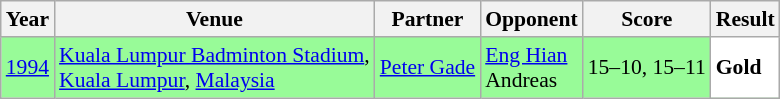<table class="sortable wikitable" style="font-size: 90%;">
<tr>
<th>Year</th>
<th>Venue</th>
<th>Partner</th>
<th>Opponent</th>
<th>Score</th>
<th>Result</th>
</tr>
<tr style="background:#98FB98">
<td align="center"><a href='#'>1994</a></td>
<td align="left"><a href='#'>Kuala Lumpur Badminton Stadium</a>,<br><a href='#'>Kuala Lumpur</a>, <a href='#'>Malaysia</a></td>
<td align="left"> <a href='#'>Peter Gade</a></td>
<td align="left"> <a href='#'>Eng Hian</a> <br>  Andreas</td>
<td align="left">15–10, 15–11</td>
<td style="text-align:left; background:white"> <strong>Gold</strong></td>
</tr>
</table>
